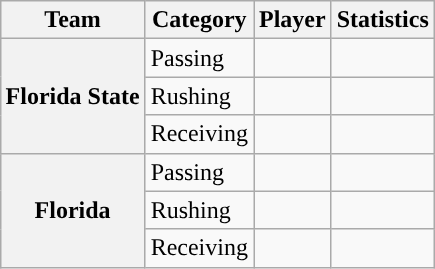<table class="wikitable" style="float:right">
<tr>
<th>Team</th>
<th>Category</th>
<th>Player</th>
<th>Statistics</th>
</tr>
<tr>
<th rowspan=3>Florida State</th>
<td>Passing</td>
<td></td>
<td></td>
</tr>
<tr>
<td>Rushing</td>
<td></td>
<td></td>
</tr>
<tr>
<td>Receiving</td>
<td></td>
<td></td>
</tr>
<tr>
<th rowspan=3>Florida</th>
<td>Passing</td>
<td></td>
<td></td>
</tr>
<tr>
<td>Rushing</td>
<td></td>
<td></td>
</tr>
<tr>
<td>Receiving</td>
<td></td>
<td></td>
</tr>
</table>
